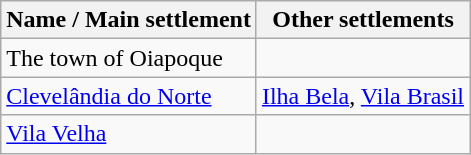<table class="wikitable">
<tr>
<th>Name / Main settlement</th>
<th>Other settlements</th>
</tr>
<tr>
<td>The town of Oiapoque</td>
<td></td>
</tr>
<tr>
<td><a href='#'>Clevelândia do Norte</a></td>
<td><a href='#'>Ilha Bela</a>, <a href='#'>Vila Brasil</a></td>
</tr>
<tr>
<td><a href='#'>Vila Velha</a></td>
<td></td>
</tr>
</table>
